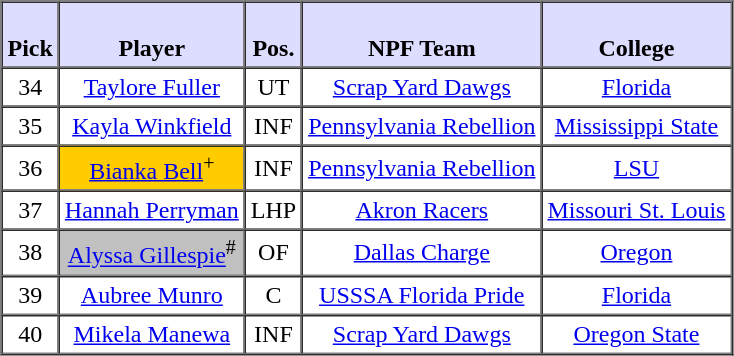<table style="text-align: center" border="1" cellpadding="3" cellspacing="0">
<tr>
<th style="background:#ddf;"><br>Pick</th>
<th style="background:#ddf;"><br>Player</th>
<th style="background:#ddf;"><br>Pos.</th>
<th style="background:#ddf;"><br>NPF Team</th>
<th style="background:#ddf;"><br>College</th>
</tr>
<tr>
<td>34</td>
<td><a href='#'>Taylore Fuller</a></td>
<td>UT</td>
<td><a href='#'>Scrap Yard Dawgs</a></td>
<td><a href='#'>Florida</a></td>
</tr>
<tr>
<td>35</td>
<td><a href='#'>Kayla Winkfield</a></td>
<td>INF</td>
<td><a href='#'>Pennsylvania Rebellion</a></td>
<td><a href='#'>Mississippi State</a></td>
</tr>
<tr>
<td>36</td>
<td style="background:#FFCC00;"><a href='#'>Bianka Bell</a><sup>+</sup></td>
<td>INF</td>
<td><a href='#'>Pennsylvania Rebellion</a></td>
<td><a href='#'>LSU</a></td>
</tr>
<tr>
<td>37</td>
<td><a href='#'>Hannah Perryman</a></td>
<td>LHP</td>
<td><a href='#'>Akron Racers</a></td>
<td><a href='#'>Missouri St. Louis</a></td>
</tr>
<tr>
<td>38</td>
<td style="background:#C0C0C0;"><a href='#'>Alyssa Gillespie</a><sup>#</sup></td>
<td>OF</td>
<td><a href='#'>Dallas Charge</a></td>
<td><a href='#'>Oregon</a></td>
</tr>
<tr>
<td>39</td>
<td><a href='#'>Aubree Munro</a></td>
<td>C</td>
<td><a href='#'>USSSA Florida Pride</a></td>
<td><a href='#'>Florida</a></td>
</tr>
<tr>
<td>40</td>
<td><a href='#'>Mikela Manewa</a></td>
<td>INF</td>
<td><a href='#'>Scrap Yard Dawgs</a></td>
<td><a href='#'>Oregon State</a></td>
</tr>
</table>
